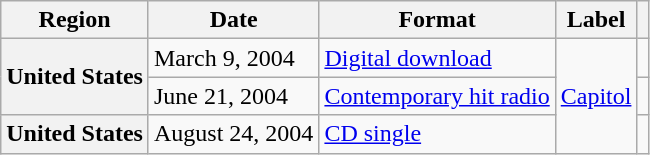<table class="wikitable plainrowheaders">
<tr>
<th scope="col">Region</th>
<th scope="col">Date</th>
<th scope="col">Format</th>
<th scope="col">Label</th>
<th scope="col"></th>
</tr>
<tr>
<th scope="row" rowspan="2">United States</th>
<td>March 9, 2004</td>
<td><a href='#'>Digital download</a></td>
<td rowspan="3"><a href='#'>Capitol</a></td>
<td></td>
</tr>
<tr>
<td>June 21, 2004</td>
<td><a href='#'>Contemporary hit radio</a></td>
<td></td>
</tr>
<tr>
<th scope="row">United States</th>
<td>August 24, 2004</td>
<td><a href='#'>CD single</a></td>
<td></td>
</tr>
</table>
